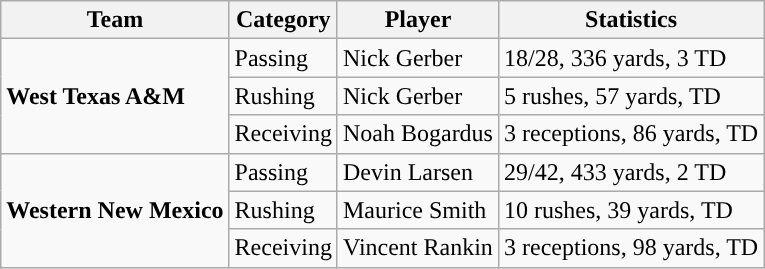<table class="wikitable" style="float: left;">
<tr>
<th>Team</th>
<th>Category</th>
<th>Player</th>
<th>Statistics</th>
</tr>
<tr>
<td rowspan=3><strong>West Texas A&M</strong></td>
<td>Passing</td>
<td>Nick Gerber</td>
<td>18/28, 336 yards, 3 TD</td>
</tr>
<tr>
<td>Rushing</td>
<td>Nick Gerber</td>
<td>5 rushes, 57 yards, TD</td>
</tr>
<tr>
<td>Receiving</td>
<td>Noah Bogardus</td>
<td>3 receptions, 86 yards, TD</td>
</tr>
<tr>
<td rowspan=3><strong>Western New Mexico</strong></td>
<td>Passing</td>
<td>Devin Larsen</td>
<td>29/42, 433 yards, 2 TD</td>
</tr>
<tr>
<td>Rushing</td>
<td>Maurice Smith</td>
<td>10 rushes, 39 yards, TD</td>
</tr>
<tr>
<td>Receiving</td>
<td>Vincent Rankin</td>
<td>3 receptions, 98 yards, TD</td>
</tr>
</table>
